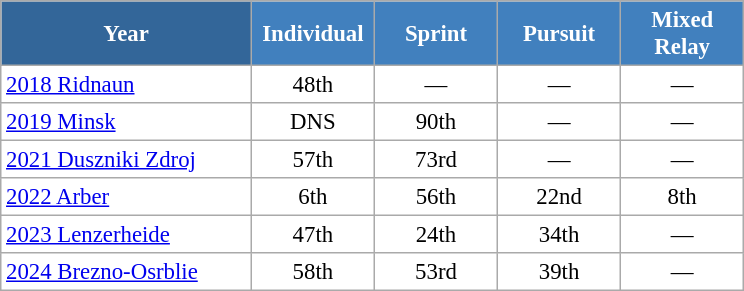<table class="wikitable" style="font-size:95%; text-align:center; border:grey solid 1px; border-collapse:collapse; background:#ffffff;">
<tr>
<th style="background-color:#369; color:white;    width:160px;">Year</th>
<th style="background-color:#4180be; color:white; width:75px;">Individual</th>
<th style="background-color:#4180be; color:white; width:75px;">Sprint</th>
<th style="background-color:#4180be; color:white; width:75px;">Pursuit</th>
<th style="background-color:#4180be; color:white; width:75px;">Mixed Relay</th>
</tr>
<tr>
<td align=left> <a href='#'>2018 Ridnaun</a></td>
<td>48th</td>
<td>—</td>
<td>—</td>
<td>—</td>
</tr>
<tr>
<td align=left> <a href='#'>2019 Minsk</a></td>
<td>DNS</td>
<td>90th</td>
<td>—</td>
<td>—</td>
</tr>
<tr>
<td align=left> <a href='#'>2021 Duszniki Zdroj</a></td>
<td>57th</td>
<td>73rd</td>
<td>—</td>
<td>—</td>
</tr>
<tr>
<td align=left> <a href='#'>2022 Arber</a></td>
<td>6th</td>
<td>56th</td>
<td>22nd</td>
<td>8th</td>
</tr>
<tr>
<td align=left> <a href='#'>2023 Lenzerheide</a></td>
<td>47th</td>
<td>24th</td>
<td>34th</td>
<td>—</td>
</tr>
<tr>
<td align=left> <a href='#'>2024 Brezno-Osrblie</a></td>
<td>58th</td>
<td>53rd</td>
<td>39th</td>
<td>—</td>
</tr>
</table>
